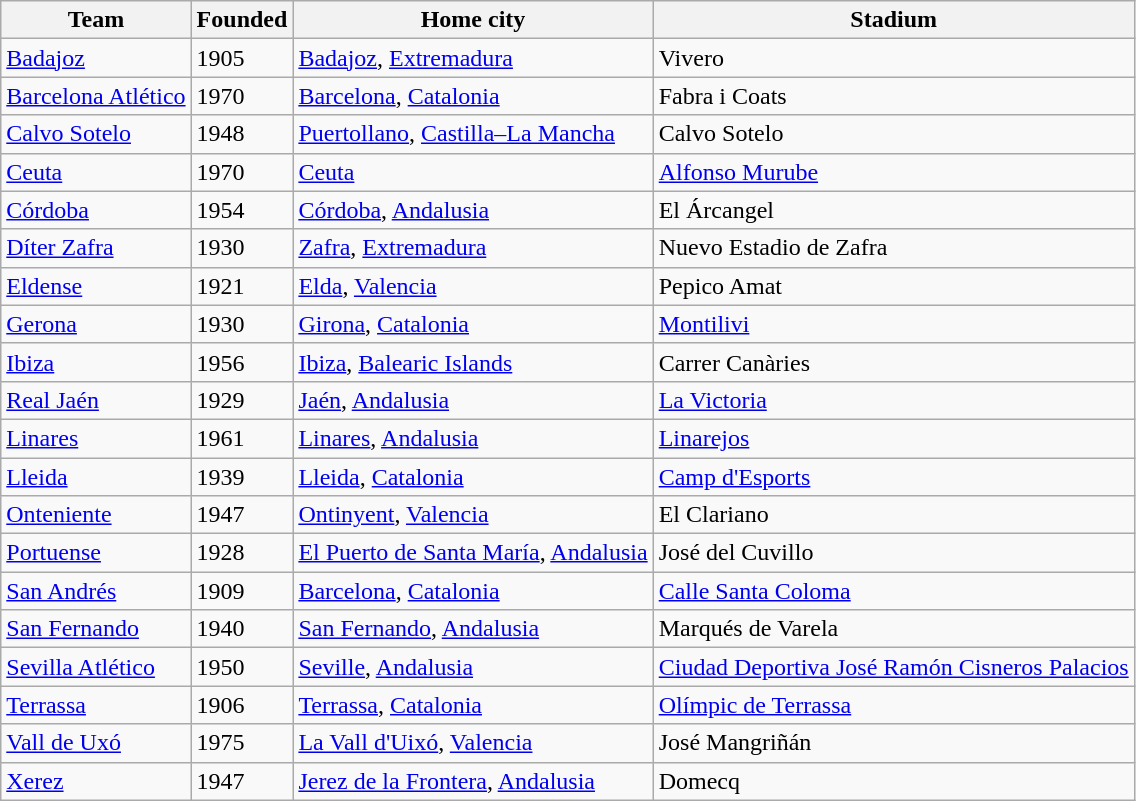<table class="wikitable sortable">
<tr>
<th>Team</th>
<th>Founded</th>
<th>Home city</th>
<th>Stadium</th>
</tr>
<tr>
<td><a href='#'>Badajoz</a></td>
<td>1905</td>
<td><a href='#'>Badajoz</a>, <a href='#'>Extremadura</a></td>
<td>Vivero</td>
</tr>
<tr>
<td><a href='#'>Barcelona Atlético</a></td>
<td>1970</td>
<td><a href='#'>Barcelona</a>, <a href='#'>Catalonia</a></td>
<td>Fabra i Coats</td>
</tr>
<tr>
<td><a href='#'>Calvo Sotelo</a></td>
<td>1948</td>
<td><a href='#'>Puertollano</a>, <a href='#'>Castilla–La Mancha</a></td>
<td>Calvo Sotelo</td>
</tr>
<tr>
<td><a href='#'>Ceuta</a></td>
<td>1970</td>
<td><a href='#'>Ceuta</a></td>
<td><a href='#'>Alfonso Murube</a></td>
</tr>
<tr>
<td><a href='#'>Córdoba</a></td>
<td>1954</td>
<td><a href='#'>Córdoba</a>, <a href='#'>Andalusia</a></td>
<td>El Árcangel</td>
</tr>
<tr>
<td><a href='#'>Díter Zafra</a></td>
<td>1930</td>
<td><a href='#'>Zafra</a>, <a href='#'>Extremadura</a></td>
<td>Nuevo Estadio de Zafra</td>
</tr>
<tr>
<td><a href='#'>Eldense</a></td>
<td>1921</td>
<td><a href='#'>Elda</a>, <a href='#'>Valencia</a></td>
<td>Pepico Amat</td>
</tr>
<tr>
<td><a href='#'>Gerona</a></td>
<td>1930</td>
<td><a href='#'>Girona</a>, <a href='#'>Catalonia</a></td>
<td><a href='#'>Montilivi</a></td>
</tr>
<tr>
<td><a href='#'>Ibiza</a></td>
<td>1956</td>
<td><a href='#'>Ibiza</a>, <a href='#'>Balearic Islands</a></td>
<td>Carrer Canàries</td>
</tr>
<tr>
<td><a href='#'>Real Jaén</a></td>
<td>1929</td>
<td><a href='#'>Jaén</a>, <a href='#'>Andalusia</a></td>
<td><a href='#'>La Victoria</a></td>
</tr>
<tr>
<td><a href='#'>Linares</a></td>
<td>1961</td>
<td><a href='#'>Linares</a>, <a href='#'>Andalusia</a></td>
<td><a href='#'>Linarejos</a></td>
</tr>
<tr>
<td><a href='#'>Lleida</a></td>
<td>1939</td>
<td><a href='#'>Lleida</a>, <a href='#'>Catalonia</a></td>
<td><a href='#'>Camp d'Esports</a></td>
</tr>
<tr>
<td><a href='#'>Onteniente</a></td>
<td>1947</td>
<td><a href='#'>Ontinyent</a>, <a href='#'>Valencia</a></td>
<td>El Clariano</td>
</tr>
<tr>
<td><a href='#'>Portuense</a></td>
<td>1928</td>
<td><a href='#'>El Puerto de Santa María</a>, <a href='#'>Andalusia</a></td>
<td>José del Cuvillo</td>
</tr>
<tr>
<td><a href='#'>San Andrés</a></td>
<td>1909</td>
<td><a href='#'>Barcelona</a>, <a href='#'>Catalonia</a></td>
<td><a href='#'>Calle Santa Coloma</a></td>
</tr>
<tr>
<td><a href='#'>San Fernando</a></td>
<td>1940</td>
<td><a href='#'>San Fernando</a>, <a href='#'>Andalusia</a></td>
<td>Marqués de Varela</td>
</tr>
<tr>
<td><a href='#'>Sevilla Atlético</a></td>
<td>1950</td>
<td><a href='#'>Seville</a>, <a href='#'>Andalusia</a></td>
<td><a href='#'>Ciudad Deportiva José Ramón Cisneros Palacios</a></td>
</tr>
<tr>
<td><a href='#'>Terrassa</a></td>
<td>1906</td>
<td><a href='#'>Terrassa</a>, <a href='#'>Catalonia</a></td>
<td><a href='#'>Olímpic de Terrassa</a></td>
</tr>
<tr>
<td><a href='#'>Vall de Uxó</a></td>
<td>1975</td>
<td><a href='#'>La Vall d'Uixó</a>, <a href='#'>Valencia</a></td>
<td>José Mangriñán</td>
</tr>
<tr>
<td><a href='#'>Xerez</a></td>
<td>1947</td>
<td><a href='#'>Jerez de la Frontera</a>, <a href='#'>Andalusia</a></td>
<td>Domecq</td>
</tr>
</table>
